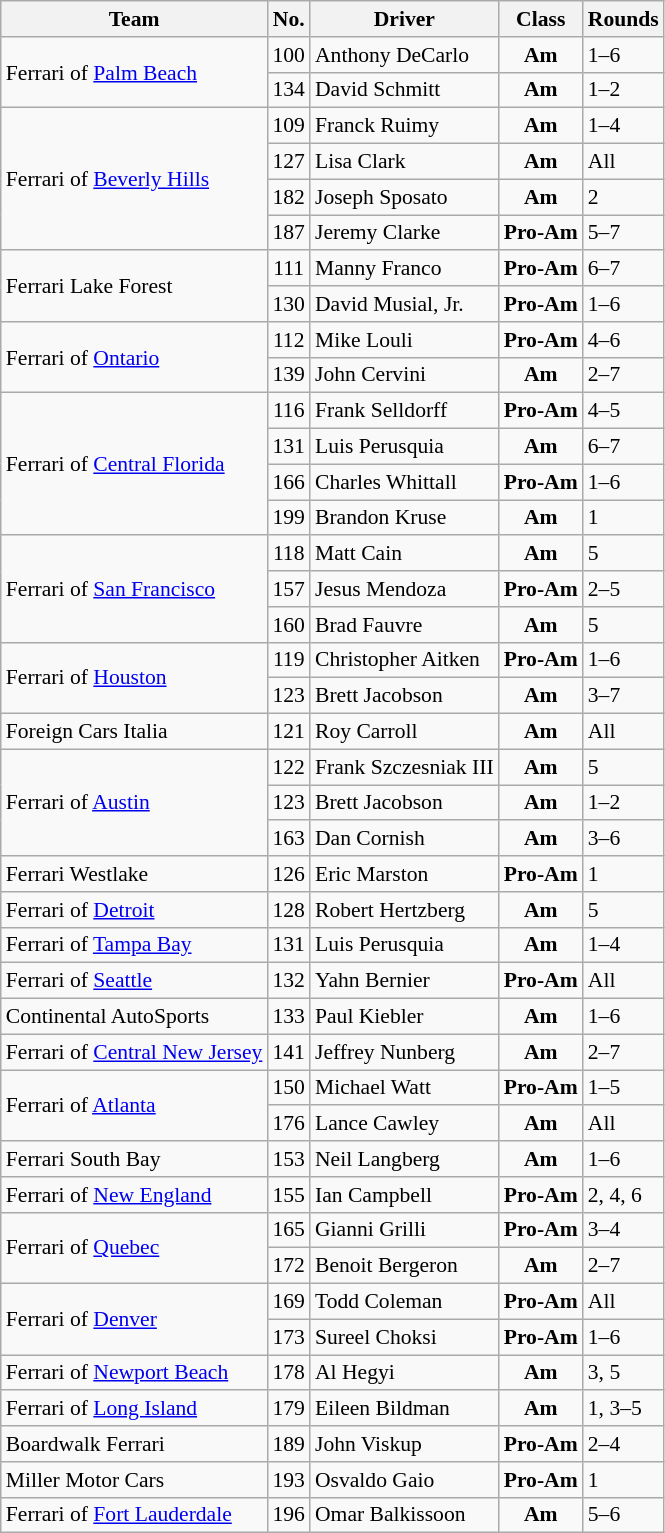<table class="wikitable" style="font-size:90%;">
<tr>
<th>Team</th>
<th>No.</th>
<th>Driver</th>
<th>Class</th>
<th>Rounds</th>
</tr>
<tr>
<td rowspan=2> Ferrari of <a href='#'>Palm Beach</a></td>
<td align=center>100</td>
<td> Anthony DeCarlo</td>
<td align=center><strong><span>Am</span></strong></td>
<td>1–6</td>
</tr>
<tr>
<td align=center>134</td>
<td> David Schmitt</td>
<td align=center><strong><span>Am</span></strong></td>
<td>1–2</td>
</tr>
<tr>
<td rowspan=4> Ferrari of <a href='#'>Beverly Hills</a></td>
<td align=center>109</td>
<td> Franck Ruimy</td>
<td align=center><strong><span>Am</span></strong></td>
<td>1–4</td>
</tr>
<tr>
<td align=center>127</td>
<td> Lisa Clark</td>
<td align=center><strong><span>Am</span></strong></td>
<td>All</td>
</tr>
<tr>
<td align=center>182</td>
<td> Joseph Sposato</td>
<td align=center><strong><span>Am</span></strong></td>
<td>2</td>
</tr>
<tr>
<td align=center>187</td>
<td> Jeremy Clarke</td>
<td align=center><strong><span>Pro-Am</span></strong></td>
<td>5–7</td>
</tr>
<tr>
<td rowspan=2> Ferrari Lake Forest</td>
<td align=center>111</td>
<td> Manny Franco</td>
<td align=center><strong><span>Pro-Am</span></strong></td>
<td>6–7</td>
</tr>
<tr>
<td align=center>130</td>
<td> David Musial, Jr.</td>
<td align=center><strong><span>Pro-Am</span></strong></td>
<td>1–6</td>
</tr>
<tr>
<td rowspan=2> Ferrari of <a href='#'>Ontario</a></td>
<td align=center>112</td>
<td> Mike Louli</td>
<td align=center><strong><span>Pro-Am</span></strong></td>
<td>4–6</td>
</tr>
<tr>
<td align=center>139</td>
<td> John Cervini</td>
<td align=center><strong><span>Am</span></strong></td>
<td>2–7</td>
</tr>
<tr>
<td rowspan=4> Ferrari of <a href='#'>Central Florida</a></td>
<td align=center>116</td>
<td> Frank Selldorff</td>
<td align=center><strong><span>Pro-Am</span></strong></td>
<td>4–5</td>
</tr>
<tr>
<td align=center>131</td>
<td> Luis Perusquia</td>
<td align=center><strong><span>Am</span></strong></td>
<td>6–7</td>
</tr>
<tr>
<td align=center>166</td>
<td> Charles Whittall</td>
<td align=center><strong><span>Pro-Am</span></strong></td>
<td>1–6</td>
</tr>
<tr>
<td align=center>199</td>
<td> Brandon Kruse</td>
<td align=center><strong><span>Am</span></strong></td>
<td>1</td>
</tr>
<tr>
<td rowspan=3> Ferrari of <a href='#'>San Francisco</a></td>
<td align=center>118</td>
<td> Matt Cain</td>
<td align=center><strong><span>Am</span></strong></td>
<td>5</td>
</tr>
<tr>
<td align=center>157</td>
<td> Jesus Mendoza</td>
<td align=center><strong><span>Pro-Am</span></strong></td>
<td>2–5</td>
</tr>
<tr>
<td align=center>160</td>
<td> Brad Fauvre</td>
<td align=center><strong><span>Am</span></strong></td>
<td>5</td>
</tr>
<tr>
<td rowspan=2> Ferrari of <a href='#'>Houston</a></td>
<td align=center>119</td>
<td> Christopher Aitken</td>
<td align=center><strong><span>Pro-Am</span></strong></td>
<td>1–6</td>
</tr>
<tr>
<td align=center>123</td>
<td> Brett Jacobson</td>
<td align=center><strong><span>Am</span></strong></td>
<td>3–7</td>
</tr>
<tr>
<td> Foreign Cars Italia</td>
<td align=center>121</td>
<td> Roy Carroll</td>
<td align=center><strong><span>Am</span></strong></td>
<td>All</td>
</tr>
<tr>
<td rowspan=3> Ferrari of <a href='#'>Austin</a></td>
<td align=center>122</td>
<td> Frank Szczesniak III</td>
<td align=center><strong><span>Am</span></strong></td>
<td>5</td>
</tr>
<tr>
<td align=center>123</td>
<td> Brett Jacobson</td>
<td align=center><strong><span>Am</span></strong></td>
<td>1–2</td>
</tr>
<tr>
<td align=center>163</td>
<td> Dan Cornish</td>
<td align=center><strong><span>Am</span></strong></td>
<td>3–6</td>
</tr>
<tr>
<td> Ferrari Westlake</td>
<td align=center>126</td>
<td> Eric Marston</td>
<td align=center><strong><span>Pro-Am</span></strong></td>
<td>1</td>
</tr>
<tr>
<td> Ferrari of <a href='#'>Detroit</a></td>
<td align=center>128</td>
<td> Robert Hertzberg</td>
<td align=center><strong><span>Am</span></strong></td>
<td>5</td>
</tr>
<tr>
<td> Ferrari of <a href='#'>Tampa Bay</a></td>
<td align=center>131</td>
<td> Luis Perusquia</td>
<td align=center><strong><span>Am</span></strong></td>
<td>1–4</td>
</tr>
<tr>
<td> Ferrari of <a href='#'>Seattle</a></td>
<td align=center>132</td>
<td> Yahn Bernier</td>
<td align=center><strong><span>Pro-Am</span></strong></td>
<td>All</td>
</tr>
<tr>
<td> Continental AutoSports</td>
<td align=center>133</td>
<td> Paul Kiebler</td>
<td align=center><strong><span>Am</span></strong></td>
<td>1–6</td>
</tr>
<tr>
<td> Ferrari of <a href='#'>Central New Jersey</a></td>
<td align=center>141</td>
<td> Jeffrey Nunberg</td>
<td align=center><strong><span>Am</span></strong></td>
<td>2–7</td>
</tr>
<tr>
<td rowspan=2> Ferrari of <a href='#'>Atlanta</a></td>
<td align=center>150</td>
<td> Michael Watt</td>
<td align=center><strong><span>Pro-Am</span></strong></td>
<td>1–5</td>
</tr>
<tr>
<td align=center>176</td>
<td> Lance Cawley</td>
<td align=center><strong><span>Am</span></strong></td>
<td>All</td>
</tr>
<tr>
<td> Ferrari South Bay</td>
<td align=center>153</td>
<td> Neil Langberg</td>
<td align=center><strong><span>Am</span></strong></td>
<td>1–6</td>
</tr>
<tr>
<td> Ferrari of <a href='#'>New England</a></td>
<td align=center>155</td>
<td> Ian Campbell</td>
<td align=center><strong><span>Pro-Am</span></strong></td>
<td>2, 4, 6</td>
</tr>
<tr>
<td rowspan=2> Ferrari of <a href='#'>Quebec</a></td>
<td align=center>165</td>
<td> Gianni Grilli</td>
<td align=center><strong><span>Pro-Am</span></strong></td>
<td>3–4</td>
</tr>
<tr>
<td align=center>172</td>
<td> Benoit Bergeron</td>
<td align=center><strong><span>Am</span></strong></td>
<td>2–7</td>
</tr>
<tr>
<td rowspan=2> Ferrari of <a href='#'>Denver</a></td>
<td align=center>169</td>
<td> Todd Coleman</td>
<td align=center><strong><span>Pro-Am</span></strong></td>
<td>All</td>
</tr>
<tr>
<td align=center>173</td>
<td> Sureel Choksi</td>
<td align=center><strong><span>Pro-Am</span></strong></td>
<td>1–6</td>
</tr>
<tr>
<td> Ferrari of <a href='#'>Newport Beach</a></td>
<td align=center>178</td>
<td> Al Hegyi</td>
<td align=center><strong><span>Am</span></strong></td>
<td>3, 5</td>
</tr>
<tr>
<td> Ferrari of <a href='#'>Long Island</a></td>
<td align=center>179</td>
<td> Eileen Bildman</td>
<td align=center><strong><span>Am</span></strong></td>
<td>1, 3–5</td>
</tr>
<tr>
<td> Boardwalk Ferrari</td>
<td align=center>189</td>
<td> John Viskup</td>
<td align=center><strong><span>Pro-Am</span></strong></td>
<td>2–4</td>
</tr>
<tr>
<td> Miller Motor Cars</td>
<td align=center>193</td>
<td> Osvaldo Gaio</td>
<td align=center><strong><span>Pro-Am</span></strong></td>
<td>1</td>
</tr>
<tr>
<td> Ferrari of <a href='#'>Fort Lauderdale</a></td>
<td align=cente>196</td>
<td> Omar Balkissoon</td>
<td align=center><strong><span>Am</span></strong></td>
<td>5–6</td>
</tr>
</table>
